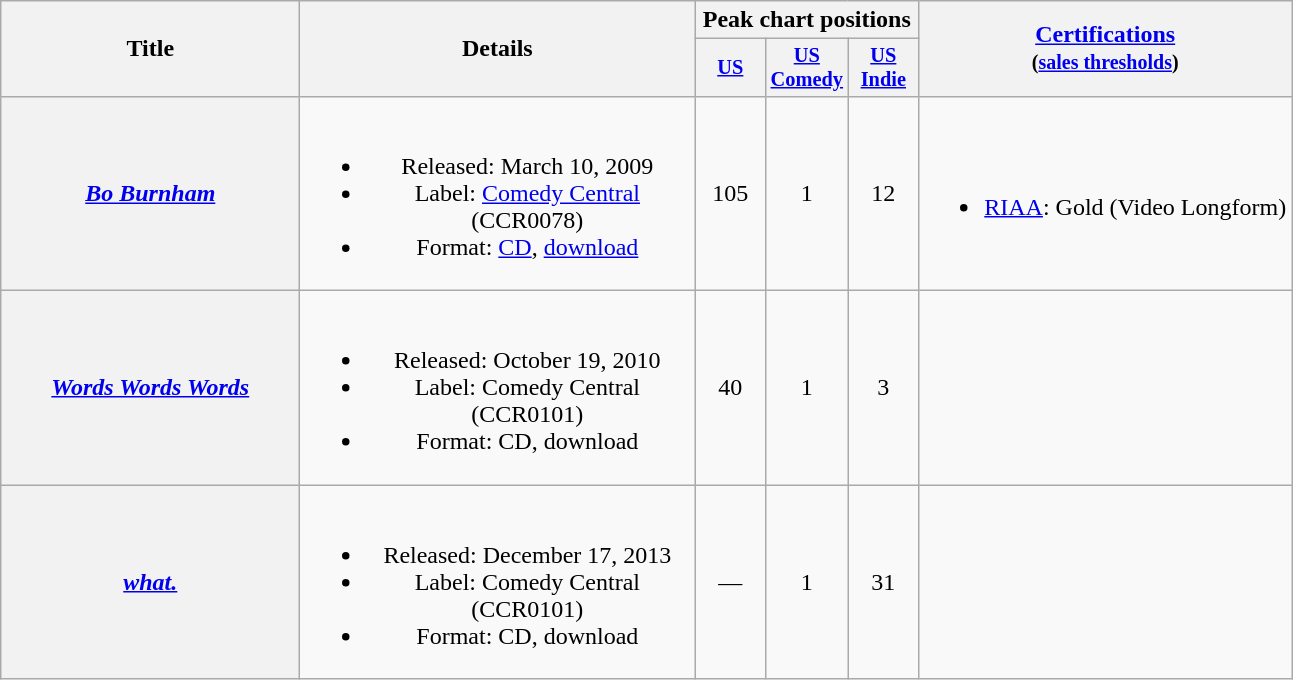<table class="wikitable plainrowheaders" style="text-align:center;" border="1">
<tr>
<th scope="col" rowspan="2" style="width:12em;">Title</th>
<th scope="col" rowspan="2" style="width:16em;">Details</th>
<th scope="col" colspan="3">Peak chart positions</th>
<th rowspan="2"><a href='#'>Certifications</a><br><small>(<a href='#'>sales thresholds</a>)</small></th>
</tr>
<tr>
<th scope="col" style="width:3em;font-size:85%;"><a href='#'>US</a><br></th>
<th scope="col" style="width:3em;font-size:85%;"><a href='#'>US<br>Comedy</a><br></th>
<th scope="col" style="width:3em;font-size:85%;"><a href='#'>US<br>Indie</a><br></th>
</tr>
<tr>
<th scope="row"><em><a href='#'>Bo Burnham</a></em></th>
<td><br><ul><li>Released: March 10, 2009</li><li>Label: <a href='#'>Comedy Central</a> (CCR0078)</li><li>Format: <a href='#'>CD</a>, <a href='#'>download</a></li></ul></td>
<td>105</td>
<td>1</td>
<td>12</td>
<td><br><ul><li><a href='#'>RIAA</a>: Gold (Video Longform)</li></ul></td>
</tr>
<tr>
<th scope="row"><em><a href='#'>Words Words Words</a></em></th>
<td><br><ul><li>Released: October 19, 2010</li><li>Label: Comedy Central (CCR0101)</li><li>Format: CD, download</li></ul></td>
<td>40</td>
<td>1</td>
<td>3</td>
<td></td>
</tr>
<tr>
<th scope="row"><em><a href='#'>what.</a></em></th>
<td><br><ul><li>Released: December 17, 2013</li><li>Label: Comedy Central (CCR0101)</li><li>Format: CD, download</li></ul></td>
<td>—</td>
<td>1</td>
<td>31</td>
<td></td>
</tr>
</table>
